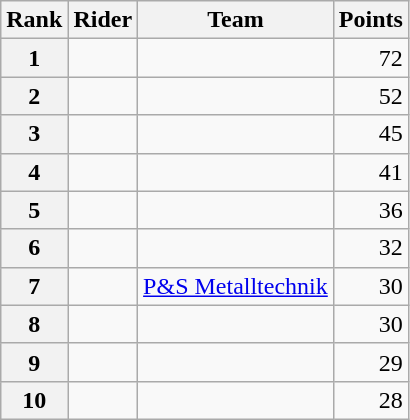<table class="wikitable">
<tr>
<th scope="col">Rank</th>
<th scope="col">Rider</th>
<th scope="col">Team</th>
<th scope="col">Points</th>
</tr>
<tr>
<th scope="row">1</th>
<td> </td>
<td></td>
<td style="text-align:right;">72</td>
</tr>
<tr>
<th scope="row">2</th>
<td> </td>
<td></td>
<td style="text-align:right;">52</td>
</tr>
<tr>
<th scope="row">3</th>
<td></td>
<td></td>
<td style="text-align:right;">45</td>
</tr>
<tr>
<th scope="row">4</th>
<td></td>
<td></td>
<td style="text-align:right;">41</td>
</tr>
<tr>
<th scope="row">5</th>
<td> </td>
<td></td>
<td style="text-align:right;">36</td>
</tr>
<tr>
<th scope="row">6</th>
<td></td>
<td></td>
<td style="text-align:right;">32</td>
</tr>
<tr>
<th scope="row">7</th>
<td></td>
<td><a href='#'>P&S Metalltechnik</a></td>
<td style="text-align:right;">30</td>
</tr>
<tr>
<th scope="row">8</th>
<td></td>
<td></td>
<td style="text-align:right;">30</td>
</tr>
<tr>
<th scope="row">9</th>
<td> </td>
<td></td>
<td style="text-align:right;">29</td>
</tr>
<tr>
<th scope="row">10</th>
<td></td>
<td></td>
<td style="text-align:right;">28</td>
</tr>
</table>
